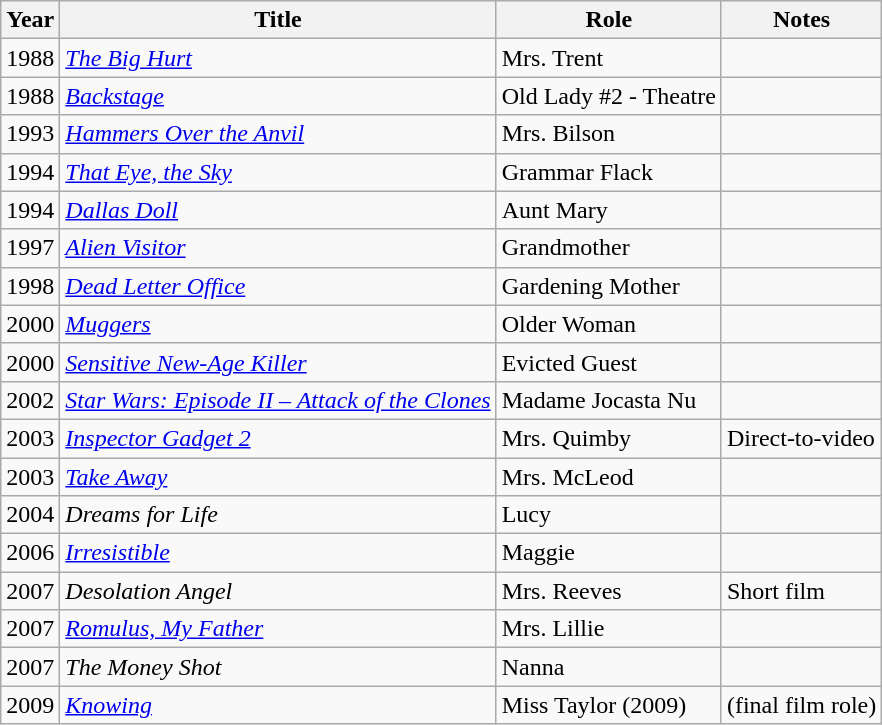<table class="wikitable sortable">
<tr>
<th>Year</th>
<th>Title</th>
<th>Role</th>
<th>Notes</th>
</tr>
<tr>
<td>1988</td>
<td><em><a href='#'>The Big Hurt</a></em></td>
<td>Mrs. Trent</td>
<td></td>
</tr>
<tr>
<td>1988</td>
<td><em><a href='#'>Backstage</a></em></td>
<td>Old Lady #2 - Theatre</td>
<td></td>
</tr>
<tr>
<td>1993</td>
<td><em><a href='#'>Hammers Over the Anvil</a></em></td>
<td>Mrs. Bilson</td>
<td></td>
</tr>
<tr>
<td>1994</td>
<td><em><a href='#'>That Eye, the Sky</a></em></td>
<td>Grammar Flack</td>
<td></td>
</tr>
<tr>
<td>1994</td>
<td><em><a href='#'>Dallas Doll</a></em></td>
<td>Aunt Mary</td>
<td></td>
</tr>
<tr>
<td>1997</td>
<td><em><a href='#'>Alien Visitor</a></em></td>
<td>Grandmother</td>
<td></td>
</tr>
<tr>
<td>1998</td>
<td><em><a href='#'>Dead Letter Office</a></em></td>
<td>Gardening Mother</td>
<td></td>
</tr>
<tr>
<td>2000</td>
<td><em><a href='#'>Muggers</a></em></td>
<td>Older Woman</td>
<td></td>
</tr>
<tr>
<td>2000</td>
<td><em><a href='#'>Sensitive New-Age Killer</a></em></td>
<td>Evicted Guest</td>
<td></td>
</tr>
<tr>
<td>2002</td>
<td><em><a href='#'>Star Wars: Episode II – Attack of the Clones</a></em></td>
<td>Madame Jocasta Nu</td>
<td></td>
</tr>
<tr>
<td>2003</td>
<td><em><a href='#'>Inspector Gadget 2</a></em></td>
<td>Mrs. Quimby</td>
<td>Direct-to-video</td>
</tr>
<tr>
<td>2003</td>
<td><em><a href='#'>Take Away</a></em></td>
<td>Mrs. McLeod</td>
<td></td>
</tr>
<tr>
<td>2004</td>
<td><em>Dreams for Life</em></td>
<td>Lucy</td>
<td></td>
</tr>
<tr>
<td>2006</td>
<td><em><a href='#'>Irresistible</a></em></td>
<td>Maggie</td>
<td></td>
</tr>
<tr>
<td>2007</td>
<td><em>Desolation Angel</em></td>
<td>Mrs. Reeves</td>
<td>Short film</td>
</tr>
<tr>
<td>2007</td>
<td><em><a href='#'>Romulus, My Father</a></em></td>
<td>Mrs. Lillie</td>
<td></td>
</tr>
<tr>
<td>2007</td>
<td><em>The Money Shot</em></td>
<td>Nanna</td>
<td></td>
</tr>
<tr>
<td>2009</td>
<td><em><a href='#'>Knowing</a></em></td>
<td>Miss Taylor (2009)</td>
<td>(final film role)</td>
</tr>
</table>
